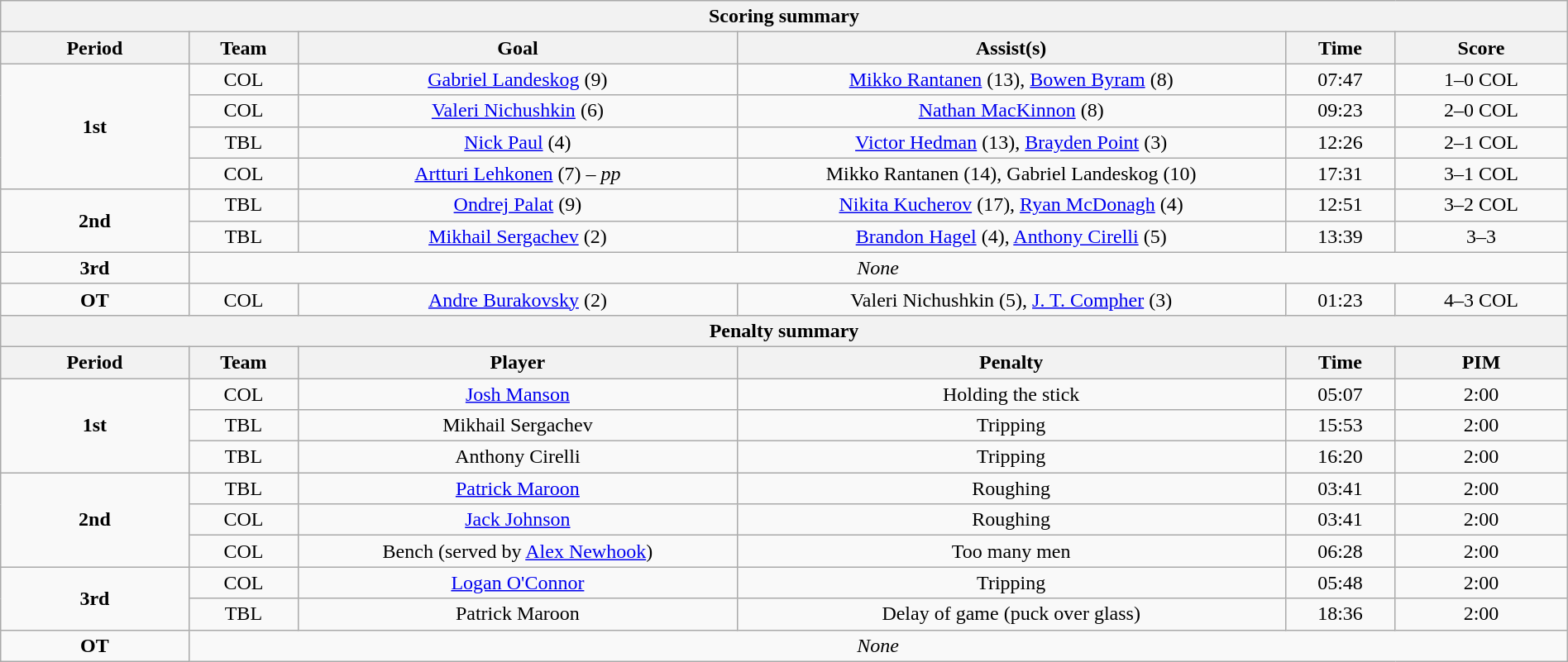<table style="width:100%;" class="wikitable">
<tr>
<th colspan="6">Scoring summary</th>
</tr>
<tr>
<th style="width:12%;">Period</th>
<th style="width:7%;">Team</th>
<th style="width:28%;">Goal</th>
<th style="width:35%;">Assist(s)</th>
<th style="width:7%;">Time</th>
<th style="width:11%;">Score</th>
</tr>
<tr style="text-align:center;">
<td rowspan ="4"><strong>1st</strong></td>
<td>COL</td>
<td><a href='#'>Gabriel Landeskog</a> (9)</td>
<td><a href='#'>Mikko Rantanen</a> (13), <a href='#'>Bowen Byram</a> (8)</td>
<td>07:47</td>
<td>1–0 COL</td>
</tr>
<tr style="text-align:center;">
<td>COL</td>
<td><a href='#'>Valeri Nichushkin</a> (6)</td>
<td><a href='#'>Nathan MacKinnon</a> (8)</td>
<td>09:23</td>
<td>2–0 COL</td>
</tr>
<tr style="text-align:center;">
<td>TBL</td>
<td><a href='#'>Nick Paul</a> (4)</td>
<td><a href='#'>Victor Hedman</a> (13), <a href='#'>Brayden Point</a> (3)</td>
<td>12:26</td>
<td>2–1 COL</td>
</tr>
<tr style="text-align:center;">
<td>COL</td>
<td><a href='#'>Artturi Lehkonen</a> (7) – <em>pp</em></td>
<td>Mikko Rantanen (14), Gabriel Landeskog (10)</td>
<td>17:31</td>
<td>3–1 COL</td>
</tr>
<tr style="text-align:center;">
<td rowspan="2"><strong>2nd</strong></td>
<td>TBL</td>
<td><a href='#'>Ondrej Palat</a> (9)</td>
<td><a href='#'>Nikita Kucherov</a> (17), <a href='#'>Ryan McDonagh</a> (4)</td>
<td>12:51</td>
<td>3–2 COL</td>
</tr>
<tr style="text-align:center;">
<td>TBL</td>
<td><a href='#'>Mikhail Sergachev</a> (2)</td>
<td><a href='#'>Brandon Hagel</a> (4), <a href='#'>Anthony Cirelli</a> (5)</td>
<td>13:39</td>
<td>3–3</td>
</tr>
<tr style="text-align:center;">
<td rowspan="1"><strong>3rd</strong></td>
<td colspan="5"><em>None</em></td>
</tr>
<tr style="text-align:center;">
<td rowspan="1"><strong>OT</strong></td>
<td>COL</td>
<td><a href='#'>Andre Burakovsky</a> (2)</td>
<td>Valeri Nichushkin (5), <a href='#'>J. T. Compher</a> (3)</td>
<td>01:23</td>
<td>4–3 COL</td>
</tr>
<tr>
<th colspan="6">Penalty summary</th>
</tr>
<tr>
<th style="width:12%;">Period</th>
<th style="width:7%;">Team</th>
<th style="width:28%;">Player</th>
<th style="width:35%;">Penalty</th>
<th style="width:7%;">Time</th>
<th style="width:11%;">PIM</th>
</tr>
<tr style="text-align:center;">
<td rowspan="3"><strong>1st</strong></td>
<td>COL</td>
<td><a href='#'>Josh Manson</a></td>
<td>Holding the stick</td>
<td>05:07</td>
<td>2:00</td>
</tr>
<tr style="text-align:center;">
<td>TBL</td>
<td>Mikhail Sergachev</td>
<td>Tripping</td>
<td>15:53</td>
<td>2:00</td>
</tr>
<tr style="text-align:center;">
<td>TBL</td>
<td>Anthony Cirelli</td>
<td>Tripping</td>
<td>16:20</td>
<td>2:00</td>
</tr>
<tr style="text-align:center;">
<td rowspan="3"><strong>2nd</strong></td>
<td>TBL</td>
<td><a href='#'>Patrick Maroon</a></td>
<td>Roughing</td>
<td>03:41</td>
<td>2:00</td>
</tr>
<tr style="text-align:center;">
<td>COL</td>
<td><a href='#'>Jack Johnson</a></td>
<td>Roughing</td>
<td>03:41</td>
<td>2:00</td>
</tr>
<tr style="text-align:center;">
<td>COL</td>
<td>Bench (served by <a href='#'>Alex Newhook</a>)</td>
<td>Too many men</td>
<td>06:28</td>
<td>2:00</td>
</tr>
<tr style="text-align:center;">
<td rowspan="2"><strong>3rd</strong></td>
<td>COL</td>
<td><a href='#'>Logan O'Connor</a></td>
<td>Tripping</td>
<td>05:48</td>
<td>2:00</td>
</tr>
<tr style="text-align:center;">
<td>TBL</td>
<td>Patrick Maroon</td>
<td>Delay of game (puck over glass)</td>
<td>18:36</td>
<td>2:00</td>
</tr>
<tr style="text-align:center;">
<td><strong>OT</strong></td>
<td colspan="5"><em>None</em></td>
</tr>
</table>
